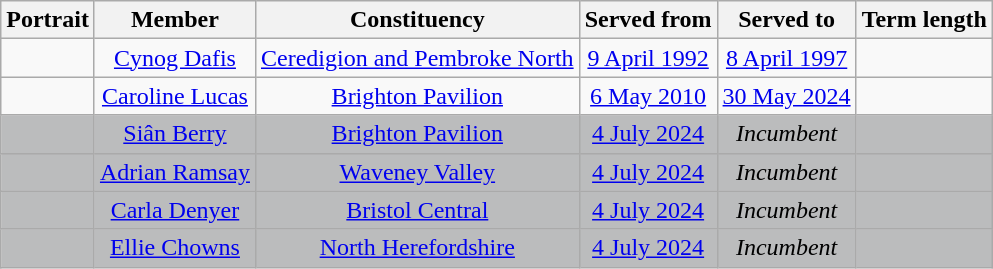<table class="wikitable" style="text-align:center">
<tr>
<th>Portrait</th>
<th>Member</th>
<th>Constituency</th>
<th>Served from</th>
<th>Served to</th>
<th>Term length</th>
</tr>
<tr>
<td></td>
<td><a href='#'>Cynog Dafis</a></td>
<td><a href='#'>Ceredigion and Pembroke North</a></td>
<td><a href='#'>9 April 1992</a></td>
<td><a href='#'>8 April 1997</a></td>
<td></td>
</tr>
<tr>
<td></td>
<td><a href='#'>Caroline Lucas</a></td>
<td><a href='#'>Brighton Pavilion</a></td>
<td><a href='#'>6 May 2010</a></td>
<td><a href='#'>30 May 2024</a></td>
<td></td>
</tr>
<tr>
<td bgcolor="#bbbcbd"></td>
<td bgcolor="#bbbcbd"><a href='#'>Siân Berry</a></td>
<td bgcolor="#bbbcbd"><a href='#'>Brighton Pavilion</a></td>
<td bgcolor="#bbbcbd"><a href='#'>4 July 2024</a></td>
<td bgcolor="#bbbcbd"><em>Incumbent</em></td>
<td bgcolor="#bbbcbd"></td>
</tr>
<tr>
<td bgcolor="#bbbcbd"></td>
<td bgcolor="#bbbcbd"><a href='#'>Adrian Ramsay</a></td>
<td bgcolor="#bbbcbd"><a href='#'>Waveney Valley</a></td>
<td bgcolor="#bbbcbd"><a href='#'>4 July 2024</a></td>
<td bgcolor="#bbbcbd"><em>Incumbent</em></td>
<td bgcolor="#bbbcbd"></td>
</tr>
<tr>
<td bgcolor="#bbbcbd"></td>
<td bgcolor="#bbbcbd"><a href='#'>Carla Denyer</a></td>
<td bgcolor="#bbbcbd"><a href='#'>Bristol Central</a></td>
<td bgcolor="#bbbcbd"><a href='#'>4 July 2024</a></td>
<td bgcolor="#bbbcbd"><em>Incumbent</em></td>
<td bgcolor="#bbbcbd"></td>
</tr>
<tr>
<td bgcolor="#bbbcbd"></td>
<td bgcolor="#bbbcbd"><a href='#'>Ellie Chowns</a></td>
<td bgcolor="#bbbcbd"><a href='#'>North Herefordshire</a></td>
<td bgcolor="#bbbcbd"><a href='#'>4 July 2024</a></td>
<td bgcolor="#bbbcbd"><em>Incumbent</em></td>
<td bgcolor="#bbbcbd"></td>
</tr>
</table>
